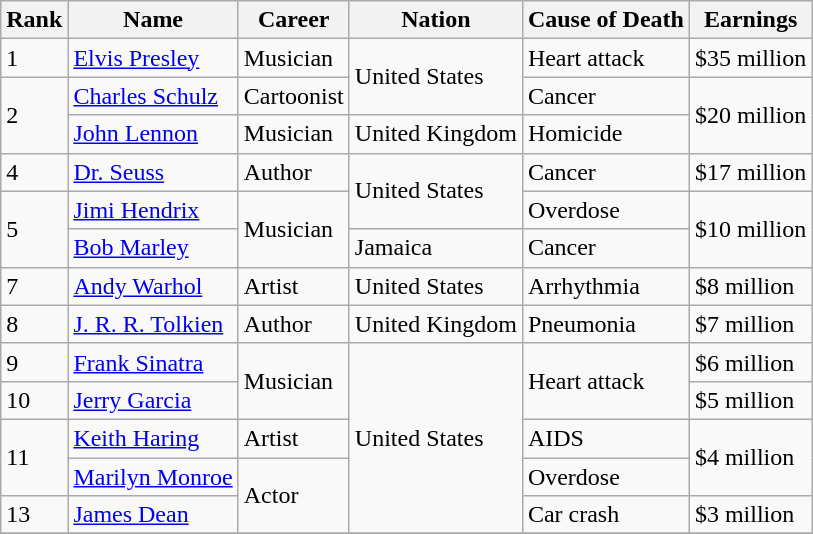<table class="wikitable sortable" border="1">
<tr>
<th scope="col">Rank</th>
<th scope="col">Name</th>
<th scope="col">Career</th>
<th scope="col">Nation</th>
<th>Cause of Death</th>
<th scope="col">Earnings</th>
</tr>
<tr>
<td>1</td>
<td><a href='#'>Elvis Presley</a></td>
<td>Musician</td>
<td rowspan="2">United States</td>
<td>Heart attack</td>
<td>$35 million</td>
</tr>
<tr>
<td rowspan="2">2</td>
<td><a href='#'>Charles Schulz</a></td>
<td>Cartoonist</td>
<td>Cancer</td>
<td rowspan="2">$20 million</td>
</tr>
<tr>
<td><a href='#'>John Lennon</a></td>
<td>Musician</td>
<td>United Kingdom</td>
<td>Homicide</td>
</tr>
<tr>
<td>4</td>
<td><a href='#'>Dr. Seuss</a></td>
<td>Author</td>
<td rowspan="2">United States</td>
<td>Cancer</td>
<td>$17 million</td>
</tr>
<tr>
<td rowspan="2">5</td>
<td><a href='#'>Jimi Hendrix</a></td>
<td rowspan="2">Musician</td>
<td>Overdose</td>
<td rowspan="2">$10 million</td>
</tr>
<tr>
<td><a href='#'>Bob Marley</a></td>
<td>Jamaica</td>
<td>Cancer</td>
</tr>
<tr>
<td>7</td>
<td><a href='#'>Andy Warhol</a></td>
<td>Artist</td>
<td>United States</td>
<td>Arrhythmia</td>
<td>$8 million</td>
</tr>
<tr>
<td>8</td>
<td><a href='#'>J. R. R. Tolkien</a></td>
<td>Author</td>
<td>United Kingdom</td>
<td>Pneumonia</td>
<td>$7 million</td>
</tr>
<tr>
<td>9</td>
<td><a href='#'>Frank Sinatra</a></td>
<td rowspan="2">Musician</td>
<td rowspan="5">United States</td>
<td rowspan="2">Heart attack</td>
<td>$6 million</td>
</tr>
<tr>
<td>10</td>
<td><a href='#'>Jerry Garcia</a></td>
<td>$5 million</td>
</tr>
<tr>
<td rowspan="2">11</td>
<td><a href='#'>Keith Haring</a></td>
<td>Artist</td>
<td>AIDS</td>
<td rowspan="2">$4 million</td>
</tr>
<tr>
<td><a href='#'>Marilyn Monroe</a></td>
<td rowspan="2">Actor</td>
<td>Overdose</td>
</tr>
<tr>
<td>13</td>
<td><a href='#'>James Dean</a></td>
<td>Car crash</td>
<td>$3 million</td>
</tr>
<tr>
</tr>
</table>
